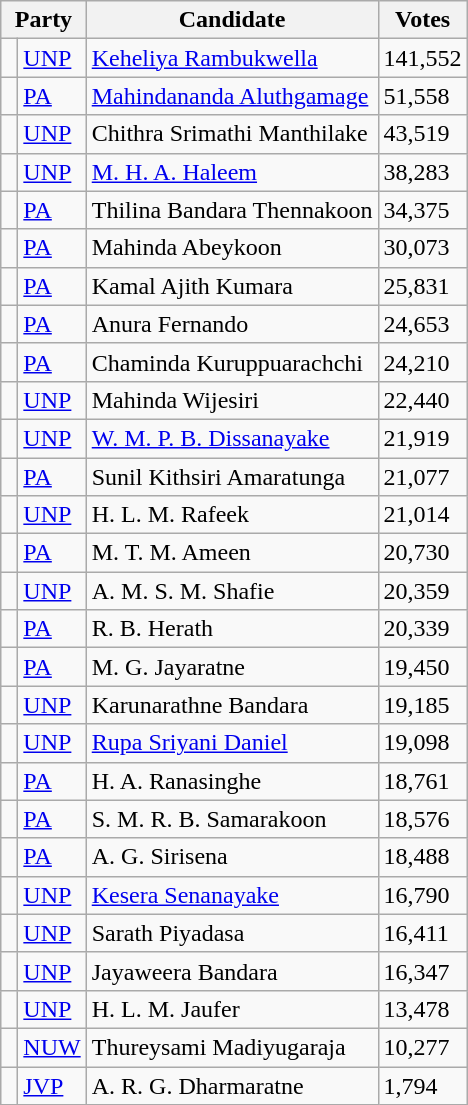<table class="wikitable sortable mw-collapsible">
<tr>
<th colspan="2">Party</th>
<th>Candidate</th>
<th>Votes</th>
</tr>
<tr>
<td bgcolor=> </td>
<td align=left><a href='#'>UNP</a></td>
<td><a href='#'>Keheliya Rambukwella</a></td>
<td>141,552</td>
</tr>
<tr>
<td bgcolor=> </td>
<td align=left><a href='#'>PA</a></td>
<td><a href='#'>Mahindananda Aluthgamage</a></td>
<td>51,558</td>
</tr>
<tr>
<td bgcolor=> </td>
<td align=left><a href='#'>UNP</a></td>
<td>Chithra Srimathi Manthilake</td>
<td>43,519</td>
</tr>
<tr>
<td bgcolor=> </td>
<td align=left><a href='#'>UNP</a></td>
<td><a href='#'>M. H. A. Haleem</a></td>
<td>38,283</td>
</tr>
<tr>
<td bgcolor=> </td>
<td align=left><a href='#'>PA</a></td>
<td>Thilina Bandara Thennakoon</td>
<td>34,375</td>
</tr>
<tr>
<td bgcolor=> </td>
<td align=left><a href='#'>PA</a></td>
<td>Mahinda Abeykoon</td>
<td>30,073</td>
</tr>
<tr>
<td bgcolor=> </td>
<td align=left><a href='#'>PA</a></td>
<td>Kamal Ajith Kumara</td>
<td>25,831</td>
</tr>
<tr>
<td bgcolor=> </td>
<td align=left><a href='#'>PA</a></td>
<td>Anura Fernando</td>
<td>24,653</td>
</tr>
<tr>
<td bgcolor=> </td>
<td align=left><a href='#'>PA</a></td>
<td>Chaminda Kuruppuarachchi</td>
<td>24,210</td>
</tr>
<tr>
<td bgcolor=> </td>
<td align=left><a href='#'>UNP</a></td>
<td>Mahinda Wijesiri</td>
<td>22,440</td>
</tr>
<tr>
<td bgcolor=> </td>
<td align=left><a href='#'>UNP</a></td>
<td><a href='#'>W. M. P. B. Dissanayake</a></td>
<td>21,919</td>
</tr>
<tr>
<td bgcolor=> </td>
<td align=left><a href='#'>PA</a></td>
<td>Sunil Kithsiri Amaratunga</td>
<td>21,077</td>
</tr>
<tr>
<td bgcolor=> </td>
<td align=left><a href='#'>UNP</a></td>
<td>H. L. M. Rafeek</td>
<td>21,014</td>
</tr>
<tr>
<td bgcolor=> </td>
<td align=left><a href='#'>PA</a></td>
<td>M. T. M. Ameen</td>
<td>20,730</td>
</tr>
<tr>
<td bgcolor=> </td>
<td align=left><a href='#'>UNP</a></td>
<td>A. M. S. M. Shafie</td>
<td>20,359</td>
</tr>
<tr>
<td bgcolor=> </td>
<td align=left><a href='#'>PA</a></td>
<td>R. B. Herath</td>
<td>20,339</td>
</tr>
<tr>
<td bgcolor=> </td>
<td align=left><a href='#'>PA</a></td>
<td>M. G. Jayaratne</td>
<td>19,450</td>
</tr>
<tr>
<td bgcolor=> </td>
<td align=left><a href='#'>UNP</a></td>
<td>Karunarathne Bandara</td>
<td>19,185</td>
</tr>
<tr>
<td bgcolor=> </td>
<td align=left><a href='#'>UNP</a></td>
<td><a href='#'>Rupa Sriyani Daniel</a></td>
<td>19,098</td>
</tr>
<tr>
<td bgcolor=> </td>
<td align=left><a href='#'>PA</a></td>
<td>H. A. Ranasinghe</td>
<td>18,761</td>
</tr>
<tr>
<td bgcolor=> </td>
<td align=left><a href='#'>PA</a></td>
<td>S. M. R. B. Samarakoon</td>
<td>18,576</td>
</tr>
<tr>
<td bgcolor=> </td>
<td align=left><a href='#'>PA</a></td>
<td>A. G. Sirisena</td>
<td>18,488</td>
</tr>
<tr>
<td bgcolor=> </td>
<td align=left><a href='#'>UNP</a></td>
<td><a href='#'>Kesera Senanayake</a></td>
<td>16,790</td>
</tr>
<tr>
<td bgcolor=> </td>
<td align=left><a href='#'>UNP</a></td>
<td>Sarath Piyadasa</td>
<td>16,411</td>
</tr>
<tr>
<td bgcolor=> </td>
<td align=left><a href='#'>UNP</a></td>
<td>Jayaweera Bandara</td>
<td>16,347</td>
</tr>
<tr>
<td bgcolor=> </td>
<td align=left><a href='#'>UNP</a></td>
<td>H. L. M. Jaufer</td>
<td>13,478</td>
</tr>
<tr>
<td bgcolor=> </td>
<td align=left><a href='#'>NUW</a></td>
<td>Thureysami Madiyugaraja</td>
<td>10,277</td>
</tr>
<tr>
<td bgcolor=> </td>
<td align=left><a href='#'>JVP</a></td>
<td>A. R. G. Dharmaratne</td>
<td>1,794</td>
</tr>
</table>
